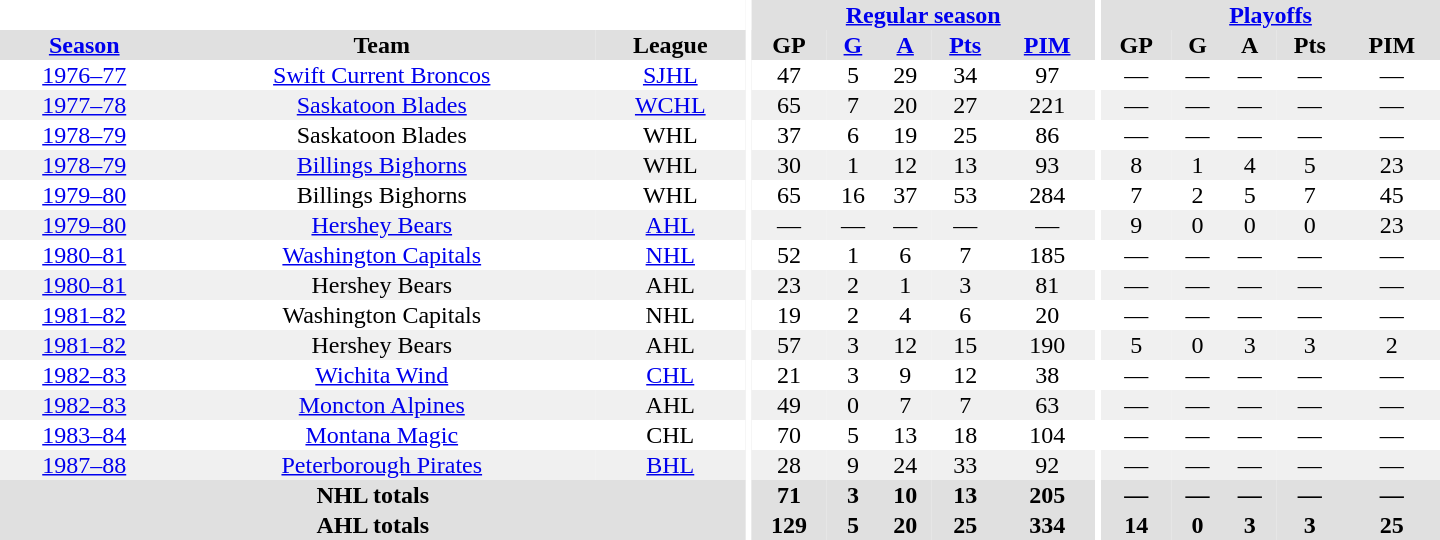<table border="0" cellpadding="1" cellspacing="0" style="text-align:center; width:60em">
<tr bgcolor="#e0e0e0">
<th colspan="3" bgcolor="#ffffff"></th>
<th rowspan="99" bgcolor="#ffffff"></th>
<th colspan="5"><a href='#'>Regular season</a></th>
<th rowspan="99" bgcolor="#ffffff"></th>
<th colspan="5"><a href='#'>Playoffs</a></th>
</tr>
<tr bgcolor="#e0e0e0">
<th><a href='#'>Season</a></th>
<th>Team</th>
<th>League</th>
<th>GP</th>
<th><a href='#'>G</a></th>
<th><a href='#'>A</a></th>
<th><a href='#'>Pts</a></th>
<th><a href='#'>PIM</a></th>
<th>GP</th>
<th>G</th>
<th>A</th>
<th>Pts</th>
<th>PIM</th>
</tr>
<tr>
<td><a href='#'>1976–77</a></td>
<td><a href='#'>Swift Current Broncos</a></td>
<td><a href='#'>SJHL</a></td>
<td>47</td>
<td>5</td>
<td>29</td>
<td>34</td>
<td>97</td>
<td>—</td>
<td>—</td>
<td>—</td>
<td>—</td>
<td>—</td>
</tr>
<tr bgcolor="#f0f0f0">
<td><a href='#'>1977–78</a></td>
<td><a href='#'>Saskatoon Blades</a></td>
<td><a href='#'>WCHL</a></td>
<td>65</td>
<td>7</td>
<td>20</td>
<td>27</td>
<td>221</td>
<td>—</td>
<td>—</td>
<td>—</td>
<td>—</td>
<td>—</td>
</tr>
<tr>
<td><a href='#'>1978–79</a></td>
<td>Saskatoon Blades</td>
<td>WHL</td>
<td>37</td>
<td>6</td>
<td>19</td>
<td>25</td>
<td>86</td>
<td>—</td>
<td>—</td>
<td>—</td>
<td>—</td>
<td>—</td>
</tr>
<tr bgcolor="#f0f0f0">
<td><a href='#'>1978–79</a></td>
<td><a href='#'>Billings Bighorns</a></td>
<td>WHL</td>
<td>30</td>
<td>1</td>
<td>12</td>
<td>13</td>
<td>93</td>
<td>8</td>
<td>1</td>
<td>4</td>
<td>5</td>
<td>23</td>
</tr>
<tr>
<td><a href='#'>1979–80</a></td>
<td>Billings Bighorns</td>
<td>WHL</td>
<td>65</td>
<td>16</td>
<td>37</td>
<td>53</td>
<td>284</td>
<td>7</td>
<td>2</td>
<td>5</td>
<td>7</td>
<td>45</td>
</tr>
<tr bgcolor="#f0f0f0">
<td><a href='#'>1979–80</a></td>
<td><a href='#'>Hershey Bears</a></td>
<td><a href='#'>AHL</a></td>
<td>—</td>
<td>—</td>
<td>—</td>
<td>—</td>
<td>—</td>
<td>9</td>
<td>0</td>
<td>0</td>
<td>0</td>
<td>23</td>
</tr>
<tr>
<td><a href='#'>1980–81</a></td>
<td><a href='#'>Washington Capitals</a></td>
<td><a href='#'>NHL</a></td>
<td>52</td>
<td>1</td>
<td>6</td>
<td>7</td>
<td>185</td>
<td>—</td>
<td>—</td>
<td>—</td>
<td>—</td>
<td>—</td>
</tr>
<tr bgcolor="#f0f0f0">
<td><a href='#'>1980–81</a></td>
<td>Hershey Bears</td>
<td>AHL</td>
<td>23</td>
<td>2</td>
<td>1</td>
<td>3</td>
<td>81</td>
<td>—</td>
<td>—</td>
<td>—</td>
<td>—</td>
<td>—</td>
</tr>
<tr>
<td><a href='#'>1981–82</a></td>
<td>Washington Capitals</td>
<td>NHL</td>
<td>19</td>
<td>2</td>
<td>4</td>
<td>6</td>
<td>20</td>
<td>—</td>
<td>—</td>
<td>—</td>
<td>—</td>
<td>—</td>
</tr>
<tr bgcolor="#f0f0f0">
<td><a href='#'>1981–82</a></td>
<td>Hershey Bears</td>
<td>AHL</td>
<td>57</td>
<td>3</td>
<td>12</td>
<td>15</td>
<td>190</td>
<td>5</td>
<td>0</td>
<td>3</td>
<td>3</td>
<td>2</td>
</tr>
<tr>
<td><a href='#'>1982–83</a></td>
<td><a href='#'>Wichita Wind</a></td>
<td><a href='#'>CHL</a></td>
<td>21</td>
<td>3</td>
<td>9</td>
<td>12</td>
<td>38</td>
<td>—</td>
<td>—</td>
<td>—</td>
<td>—</td>
<td>—</td>
</tr>
<tr bgcolor="#f0f0f0">
<td><a href='#'>1982–83</a></td>
<td><a href='#'>Moncton Alpines</a></td>
<td>AHL</td>
<td>49</td>
<td>0</td>
<td>7</td>
<td>7</td>
<td>63</td>
<td>—</td>
<td>—</td>
<td>—</td>
<td>—</td>
<td>—</td>
</tr>
<tr>
<td><a href='#'>1983–84</a></td>
<td><a href='#'>Montana Magic</a></td>
<td>CHL</td>
<td>70</td>
<td>5</td>
<td>13</td>
<td>18</td>
<td>104</td>
<td>—</td>
<td>—</td>
<td>—</td>
<td>—</td>
<td>—</td>
</tr>
<tr bgcolor="#f0f0f0">
<td><a href='#'>1987–88</a></td>
<td><a href='#'>Peterborough Pirates</a></td>
<td><a href='#'>BHL</a></td>
<td>28</td>
<td>9</td>
<td>24</td>
<td>33</td>
<td>92</td>
<td>—</td>
<td>—</td>
<td>—</td>
<td>—</td>
<td>—</td>
</tr>
<tr>
</tr>
<tr ALIGN="center" bgcolor="#e0e0e0">
<th colspan="3">NHL totals</th>
<th ALIGN="center">71</th>
<th ALIGN="center">3</th>
<th ALIGN="center">10</th>
<th ALIGN="center">13</th>
<th ALIGN="center">205</th>
<th ALIGN="center">—</th>
<th ALIGN="center">—</th>
<th ALIGN="center">—</th>
<th ALIGN="center">—</th>
<th ALIGN="center">—</th>
</tr>
<tr>
</tr>
<tr ALIGN="center" bgcolor="#e0e0e0">
<th colspan="3">AHL totals</th>
<th ALIGN="center">129</th>
<th ALIGN="center">5</th>
<th ALIGN="center">20</th>
<th ALIGN="center">25</th>
<th ALIGN="center">334</th>
<th ALIGN="center">14</th>
<th ALIGN="center">0</th>
<th ALIGN="center">3</th>
<th ALIGN="center">3</th>
<th ALIGN="center">25</th>
</tr>
</table>
